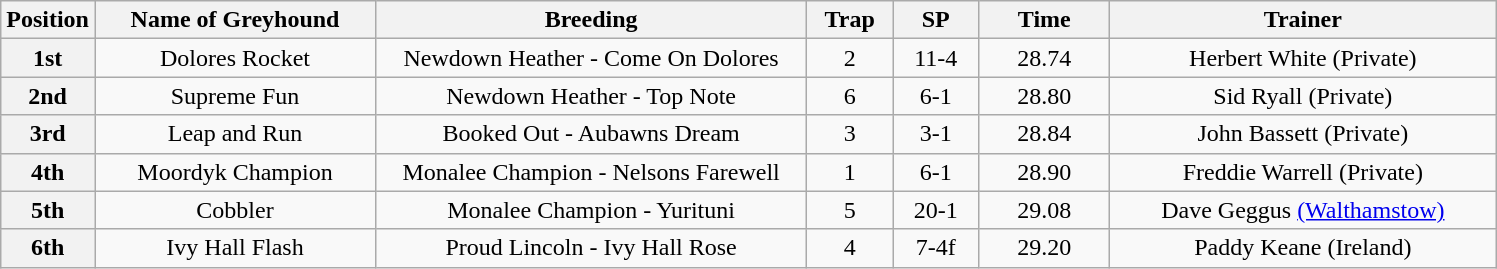<table class="wikitable" style="text-align: center">
<tr>
<th width=50>Position</th>
<th width=180>Name of Greyhound</th>
<th width=280>Breeding</th>
<th width=50>Trap</th>
<th width=50>SP</th>
<th width=80>Time</th>
<th width=250>Trainer</th>
</tr>
<tr>
<th>1st</th>
<td>Dolores Rocket</td>
<td>Newdown Heather - Come On Dolores</td>
<td>2</td>
<td>11-4</td>
<td>28.74</td>
<td>Herbert White (Private)</td>
</tr>
<tr>
<th>2nd</th>
<td>Supreme Fun</td>
<td>Newdown Heather - Top Note</td>
<td>6</td>
<td>6-1</td>
<td>28.80</td>
<td>Sid Ryall (Private)</td>
</tr>
<tr>
<th>3rd</th>
<td>Leap and Run</td>
<td>Booked Out - Aubawns Dream</td>
<td>3</td>
<td>3-1</td>
<td>28.84</td>
<td>John Bassett  (Private)</td>
</tr>
<tr>
<th>4th</th>
<td>Moordyk Champion</td>
<td>Monalee Champion - Nelsons Farewell</td>
<td>1</td>
<td>6-1</td>
<td>28.90</td>
<td>Freddie Warrell (Private)</td>
</tr>
<tr>
<th>5th</th>
<td>Cobbler</td>
<td>Monalee Champion - Yurituni</td>
<td>5</td>
<td>20-1</td>
<td>29.08</td>
<td>Dave Geggus <a href='#'>(Walthamstow)</a></td>
</tr>
<tr>
<th>6th</th>
<td>Ivy Hall Flash</td>
<td>Proud Lincoln - Ivy Hall Rose</td>
<td>4</td>
<td>7-4f</td>
<td>29.20</td>
<td>Paddy Keane (Ireland)</td>
</tr>
</table>
